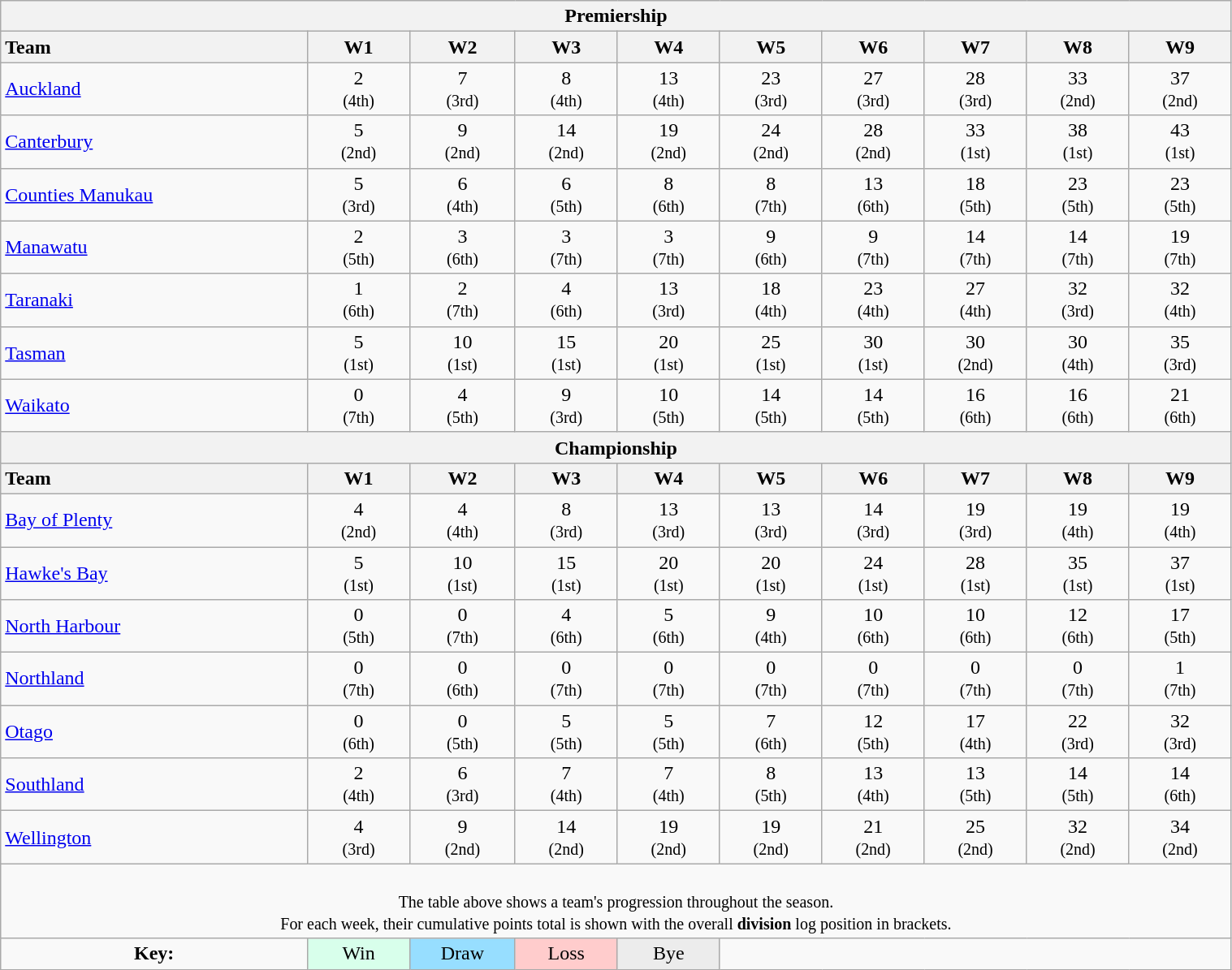<table class="wikitable" style="text-align:center;width:80%">
<tr>
<th colspan=100%>Premiership</th>
</tr>
<tr>
<th style="text-align:left;width:12%">Team</th>
<th style="width:4%">W1</th>
<th style="width:4%">W2</th>
<th style="width:4%">W3</th>
<th style="width:4%">W4</th>
<th style="width:4%">W5</th>
<th style="width:4%">W6</th>
<th style="width:4%">W7</th>
<th style="width:4%">W8</th>
<th style="width:4%">W9</th>
</tr>
<tr>
<td style="text-align:left"><a href='#'>Auckland</a></td>
<td>2<br><small>(4th)</small></td>
<td>7<br><small>(3rd)</small></td>
<td>8<br><small>(4th)</small></td>
<td>13<br><small>(4th)</small></td>
<td>23<br><small>(3rd)</small></td>
<td>27<br><small>(3rd)</small></td>
<td>28<br><small>(3rd)</small></td>
<td>33<br><small>(2nd)</small></td>
<td>37<br><small>(2nd)</small></td>
</tr>
<tr>
<td style="text-align:left"><a href='#'>Canterbury</a></td>
<td>5<br><small>(2nd)</small></td>
<td>9<br><small>(2nd)</small></td>
<td>14<br><small>(2nd)</small></td>
<td>19<br><small>(2nd)</small></td>
<td>24<br><small>(2nd)</small></td>
<td>28<br><small>(2nd)</small></td>
<td>33<br><small>(1st)</small></td>
<td>38<br><small>(1st)</small></td>
<td>43<br><small>(1st)</small></td>
</tr>
<tr>
<td style="text-align:left"><a href='#'>Counties Manukau</a></td>
<td>5<br><small>(3rd)</small></td>
<td>6<br><small>(4th)</small></td>
<td>6<br><small>(5th)</small></td>
<td>8<br><small>(6th)</small></td>
<td>8<br><small>(7th)</small></td>
<td>13<br><small>(6th)</small></td>
<td>18<br><small>(5th)</small></td>
<td>23<br><small>(5th)</small></td>
<td>23<br><small>(5th)</small></td>
</tr>
<tr>
<td style="text-align:left"><a href='#'>Manawatu</a></td>
<td>2<br><small>(5th)</small></td>
<td>3<br><small>(6th)</small></td>
<td>3<br><small>(7th)</small></td>
<td>3<br><small>(7th)</small></td>
<td>9<br><small>(6th)</small></td>
<td>9<br><small>(7th)</small></td>
<td>14<br><small>(7th)</small></td>
<td>14<br><small>(7th)</small></td>
<td>19<br><small>(7th)</small></td>
</tr>
<tr>
<td style="text-align:left"><a href='#'>Taranaki</a></td>
<td>1<br><small>(6th)</small></td>
<td>2<br><small>(7th)</small></td>
<td>4<br><small>(6th)</small></td>
<td>13<br><small>(3rd)</small></td>
<td>18<br><small>(4th)</small></td>
<td>23<br><small>(4th)</small></td>
<td>27<br><small>(4th)</small></td>
<td>32<br><small>(3rd)</small></td>
<td>32<br><small>(4th)</small></td>
</tr>
<tr>
<td style="text-align:left"><a href='#'>Tasman</a></td>
<td>5<br><small>(1st)</small></td>
<td>10<br><small>(1st)</small></td>
<td>15<br><small>(1st)</small></td>
<td>20<br><small>(1st)</small></td>
<td>25<br><small>(1st)</small></td>
<td>30<br><small>(1st)</small></td>
<td>30<br><small>(2nd)</small></td>
<td>30<br><small>(4th)</small></td>
<td>35<br><small>(3rd)</small></td>
</tr>
<tr>
<td style="text-align:left"><a href='#'>Waikato</a></td>
<td>0<br><small>(7th)</small></td>
<td>4<br><small>(5th)</small></td>
<td>9<br><small>(3rd)</small></td>
<td>10<br><small>(5th)</small></td>
<td>14<br><small>(5th)</small></td>
<td>14<br><small>(5th)</small></td>
<td>16<br><small>(6th)</small></td>
<td>16<br><small>(6th)</small></td>
<td>21<br><small>(6th)</small></td>
</tr>
<tr>
<th colspan=100%>Championship</th>
</tr>
<tr>
<th style="text-align:left;width:12%">Team</th>
<th style="width:4%">W1</th>
<th style="width:4%">W2</th>
<th style="width:4%">W3</th>
<th style="width:4%">W4</th>
<th style="width:4%">W5</th>
<th style="width:4%">W6</th>
<th style="width:4%">W7</th>
<th style="width:4%">W8</th>
<th style="width:4%">W9</th>
</tr>
<tr>
<td style="text-align:left"><a href='#'>Bay of Plenty</a></td>
<td>4<br><small>(2nd)</small></td>
<td>4<br><small>(4th)</small></td>
<td>8<br><small>(3rd)</small></td>
<td>13<br><small>(3rd)</small></td>
<td>13<br><small>(3rd)</small></td>
<td>14<br><small>(3rd)</small></td>
<td>19<br><small>(3rd)</small></td>
<td>19<br><small>(4th)</small></td>
<td>19<br><small>(4th)</small></td>
</tr>
<tr>
<td style="text-align:left"><a href='#'>Hawke's Bay</a></td>
<td>5<br><small>(1st)</small></td>
<td>10<br><small>(1st)</small></td>
<td>15<br><small>(1st)</small></td>
<td>20<br><small>(1st)</small></td>
<td>20<br><small>(1st)</small></td>
<td>24<br><small>(1st)</small></td>
<td>28<br><small>(1st)</small></td>
<td>35<br><small>(1st)</small></td>
<td>37<br><small>(1st)</small></td>
</tr>
<tr>
<td style="text-align:left"><a href='#'>North Harbour</a></td>
<td>0<br><small>(5th)</small></td>
<td>0<br><small>(7th)</small></td>
<td>4<br><small>(6th)</small></td>
<td>5<br><small>(6th)</small></td>
<td>9<br><small>(4th)</small></td>
<td>10<br><small>(6th)</small></td>
<td>10<br><small>(6th)</small></td>
<td>12<br><small>(6th)</small></td>
<td>17<br><small>(5th)</small></td>
</tr>
<tr>
<td style="text-align:left"><a href='#'>Northland</a></td>
<td>0<br><small>(7th)</small></td>
<td>0<br><small>(6th)</small></td>
<td>0<br><small>(7th)</small></td>
<td>0<br><small>(7th)</small></td>
<td>0<br><small>(7th)</small></td>
<td>0<br><small>(7th)</small></td>
<td>0<br><small>(7th)</small></td>
<td>0<br><small>(7th)</small></td>
<td>1<br><small>(7th)</small></td>
</tr>
<tr>
<td style="text-align:left"><a href='#'>Otago</a></td>
<td>0<br><small>(6th)</small></td>
<td>0<br><small>(5th)</small></td>
<td>5<br><small>(5th)</small></td>
<td>5<br><small>(5th)</small></td>
<td>7<br><small>(6th)</small></td>
<td>12<br><small>(5th)</small></td>
<td>17<br><small>(4th)</small></td>
<td>22<br><small>(3rd)</small></td>
<td>32<br><small>(3rd)</small></td>
</tr>
<tr>
<td style="text-align:left"><a href='#'>Southland</a></td>
<td>2<br><small>(4th)</small></td>
<td>6<br><small>(3rd)</small></td>
<td>7<br><small>(4th)</small></td>
<td>7<br><small>(4th)</small></td>
<td>8<br><small>(5th)</small></td>
<td>13<br><small>(4th)</small></td>
<td>13<br><small>(5th)</small></td>
<td>14<br><small>(5th)</small></td>
<td>14<br><small>(6th)</small></td>
</tr>
<tr>
<td style="text-align:left"><a href='#'>Wellington</a></td>
<td>4<br><small>(3rd)</small></td>
<td>9<br><small>(2nd)</small></td>
<td>14<br><small>(2nd)</small></td>
<td>19<br><small>(2nd)</small></td>
<td>19<br><small>(2nd)</small></td>
<td>21<br><small>(2nd)</small></td>
<td>25<br><small>(2nd)</small></td>
<td>32<br><small>(2nd)</small></td>
<td>34<br><small>(2nd)</small></td>
</tr>
<tr>
<td colspan="100%" style="text-align:center;"><br><small>The table above shows a team's progression throughout the season.<br>For each week, their cumulative points total is shown with the overall <strong>division</strong> log position in brackets.<br></small></td>
</tr>
<tr>
<td><strong>Key:</strong></td>
<td style="background:#D8FFEB">Win</td>
<td style="background:#97DEFF">Draw</td>
<td style="background:#FFCCCC">Loss</td>
<td style="background:#ECECEC">Bye</td>
<td colspan=16></td>
</tr>
</table>
